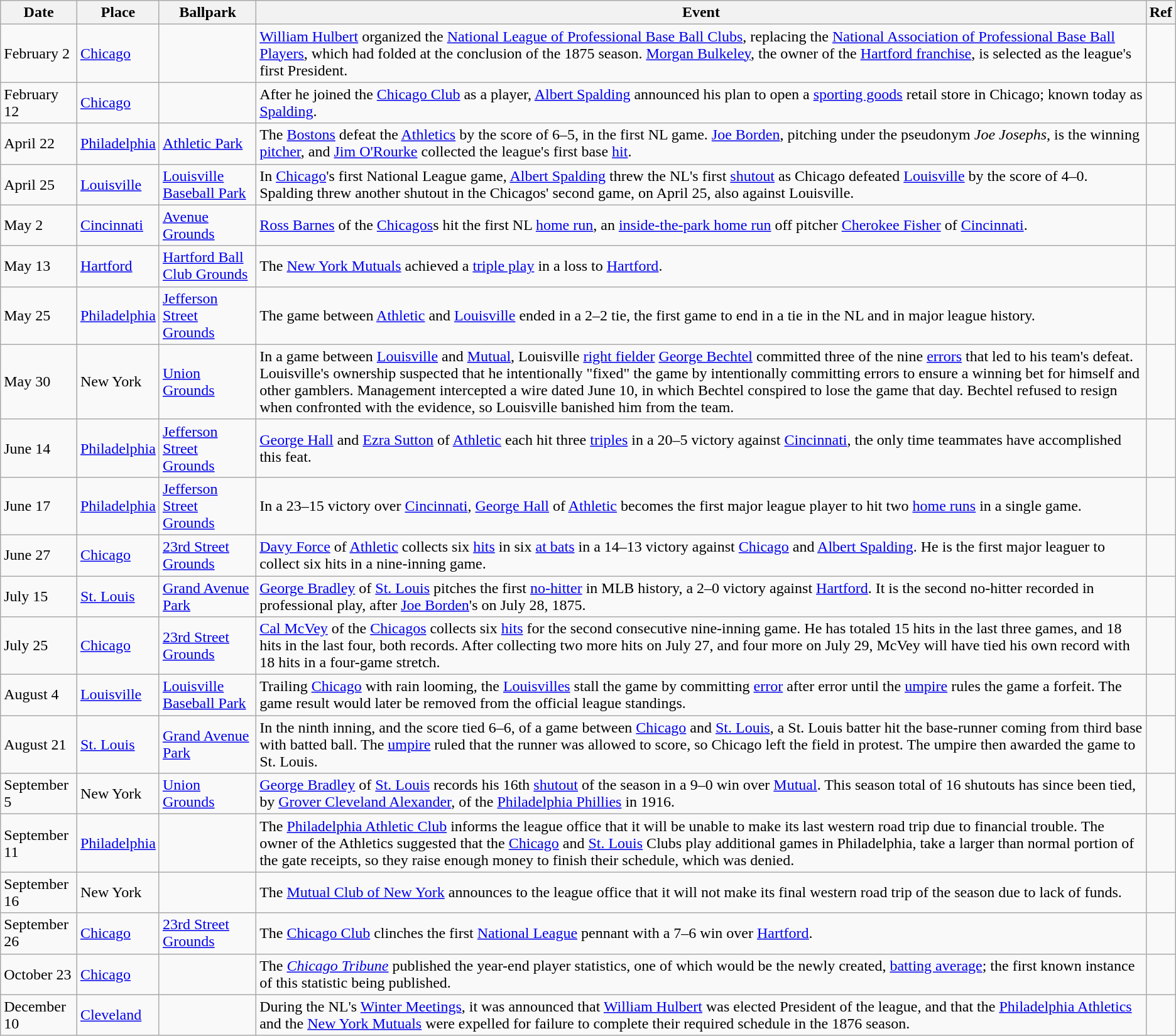<table class="wikitable sortable" border="1">
<tr>
<th>Date</th>
<th>Place</th>
<th>Ballpark</th>
<th class="unsortable">Event</th>
<th class="unsortable">Ref</th>
</tr>
<tr>
<td>February 2</td>
<td><a href='#'>Chicago</a></td>
<td></td>
<td><a href='#'>William Hulbert</a> organized the <a href='#'>National League of Professional Base Ball Clubs</a>, replacing the <a href='#'>National Association of Professional Base Ball Players</a>, which had folded at the conclusion of the 1875 season. <a href='#'>Morgan Bulkeley</a>, the owner of the <a href='#'>Hartford franchise</a>, is selected as the league's first President.</td>
<td align=center></td>
</tr>
<tr>
<td>February 12</td>
<td><a href='#'>Chicago</a></td>
<td></td>
<td>After he joined the <a href='#'>Chicago Club</a> as a player, <a href='#'>Albert Spalding</a> announced his plan to open a <a href='#'>sporting goods</a> retail store in Chicago; known today as <a href='#'>Spalding</a>.</td>
<td align=center></td>
</tr>
<tr>
<td>April 22</td>
<td><a href='#'>Philadelphia</a></td>
<td><a href='#'>Athletic Park</a></td>
<td>The <a href='#'>Bostons</a> defeat the <a href='#'>Athletics</a> by the score of 6–5, in the first NL game. <a href='#'>Joe Borden</a>, pitching under the pseudonym <em>Joe Josephs</em>, is the winning <a href='#'>pitcher</a>, and <a href='#'>Jim O'Rourke</a> collected the league's first base <a href='#'>hit</a>.</td>
<td align=center></td>
</tr>
<tr>
<td>April 25</td>
<td><a href='#'>Louisville</a></td>
<td><a href='#'>Louisville Baseball Park</a></td>
<td>In <a href='#'>Chicago</a>'s first National League game, <a href='#'>Albert Spalding</a> threw the NL's first <a href='#'>shutout</a> as Chicago defeated <a href='#'>Louisville</a> by the score of 4–0. Spalding threw another shutout in the Chicagos' second game, on April 25, also against Louisville.</td>
<td align=center></td>
</tr>
<tr>
<td>May 2</td>
<td><a href='#'>Cincinnati</a></td>
<td><a href='#'>Avenue Grounds</a></td>
<td><a href='#'>Ross Barnes</a> of the <a href='#'>Chicagos</a>s hit the first NL <a href='#'>home run</a>, an <a href='#'>inside-the-park home run</a> off pitcher <a href='#'>Cherokee Fisher</a> of <a href='#'>Cincinnati</a>.</td>
<td align=center></td>
</tr>
<tr>
<td>May 13</td>
<td><a href='#'>Hartford</a></td>
<td><a href='#'>Hartford Ball Club Grounds</a></td>
<td>The <a href='#'>New York Mutuals</a> achieved a <a href='#'>triple play</a> in a loss to <a href='#'>Hartford</a>.</td>
<td align=center></td>
</tr>
<tr>
<td>May 25</td>
<td><a href='#'>Philadelphia</a></td>
<td><a href='#'>Jefferson Street Grounds</a></td>
<td>The game between <a href='#'>Athletic</a> and <a href='#'>Louisville</a> ended in a 2–2 tie, the first game to end in a tie in the NL and in major league history.</td>
<td align=center></td>
</tr>
<tr>
<td>May 30</td>
<td>New York</td>
<td><a href='#'>Union Grounds</a></td>
<td>In a game between <a href='#'>Louisville</a> and <a href='#'>Mutual</a>, Louisville <a href='#'>right fielder</a> <a href='#'>George Bechtel</a> committed three of the nine <a href='#'>errors</a> that led to his team's defeat. Louisville's ownership suspected that he intentionally "fixed" the game by intentionally committing errors to ensure a winning bet for himself and other gamblers. Management intercepted a wire dated June 10, in which Bechtel conspired to lose the game that day. Bechtel refused to resign when confronted with the evidence, so Louisville banished him from the team.</td>
<td align=center></td>
</tr>
<tr>
<td>June 14</td>
<td><a href='#'>Philadelphia</a></td>
<td><a href='#'>Jefferson Street Grounds</a></td>
<td><a href='#'>George Hall</a> and <a href='#'>Ezra Sutton</a> of <a href='#'>Athletic</a> each hit three <a href='#'>triples</a> in a 20–5 victory against <a href='#'>Cincinnati</a>, the only time teammates have accomplished this feat.</td>
<td align=center></td>
</tr>
<tr>
<td>June 17</td>
<td><a href='#'>Philadelphia</a></td>
<td><a href='#'>Jefferson Street Grounds</a></td>
<td>In a 23–15 victory over <a href='#'>Cincinnati</a>, <a href='#'>George Hall</a> of <a href='#'>Athletic</a> becomes the first major league player to hit two <a href='#'>home runs</a> in a single game.</td>
<td align=center></td>
</tr>
<tr>
<td>June 27</td>
<td><a href='#'>Chicago</a></td>
<td><a href='#'>23rd Street Grounds</a></td>
<td><a href='#'>Davy Force</a> of <a href='#'>Athletic</a> collects six <a href='#'>hits</a> in six <a href='#'>at bats</a> in a 14–13 victory against <a href='#'>Chicago</a> and <a href='#'>Albert Spalding</a>. He is the first major leaguer to collect six hits in a nine-inning game.</td>
<td align=center></td>
</tr>
<tr>
<td>July 15</td>
<td><a href='#'>St. Louis</a></td>
<td><a href='#'>Grand Avenue Park</a></td>
<td><a href='#'>George Bradley</a> of <a href='#'>St. Louis</a> pitches the first <a href='#'>no-hitter</a> in MLB history, a 2–0 victory against <a href='#'>Hartford</a>. It is the second no-hitter recorded in professional play, after <a href='#'>Joe Borden</a>'s on July 28, 1875.</td>
<td align=center></td>
</tr>
<tr>
<td>July 25</td>
<td><a href='#'>Chicago</a></td>
<td><a href='#'>23rd Street Grounds</a></td>
<td><a href='#'>Cal McVey</a> of the <a href='#'>Chicagos</a> collects six <a href='#'>hits</a> for the second consecutive nine-inning game. He has totaled 15 hits in the last three games, and 18 hits in the last four, both records. After collecting two more hits on July 27, and four more on July 29, McVey will have tied his own record with 18 hits in a four-game stretch.</td>
<td align=center></td>
</tr>
<tr>
<td>August 4</td>
<td><a href='#'>Louisville</a></td>
<td><a href='#'>Louisville Baseball Park</a></td>
<td>Trailing <a href='#'>Chicago</a> with rain looming, the <a href='#'>Louisvilles</a> stall the game by committing <a href='#'>error</a> after error until the <a href='#'>umpire</a> rules the game a forfeit. The game result would later be removed from the official league standings.</td>
<td align=center></td>
</tr>
<tr>
<td>August 21</td>
<td><a href='#'>St. Louis</a></td>
<td><a href='#'>Grand Avenue Park</a></td>
<td>In the ninth inning, and the score tied 6–6, of a game between <a href='#'>Chicago</a> and <a href='#'>St. Louis</a>, a St. Louis batter hit the base-runner coming from third base with batted ball. The <a href='#'>umpire</a> ruled that the runner was allowed to score, so Chicago left the field in protest. The umpire then awarded the game to St. Louis.</td>
<td align=center></td>
</tr>
<tr>
<td>September 5</td>
<td>New York</td>
<td><a href='#'>Union Grounds</a></td>
<td><a href='#'>George Bradley</a> of <a href='#'>St. Louis</a> records his 16th <a href='#'>shutout</a> of the season in a 9–0 win over <a href='#'>Mutual</a>. This season total of 16 shutouts has since been tied, by <a href='#'>Grover Cleveland Alexander</a>, of the <a href='#'>Philadelphia Phillies</a> in 1916.</td>
<td align=center></td>
</tr>
<tr>
<td>September 11</td>
<td><a href='#'>Philadelphia</a></td>
<td></td>
<td>The <a href='#'>Philadelphia Athletic Club</a> informs the league office that it will be unable to make its last western road trip due to financial trouble. The owner of the Athletics suggested that the <a href='#'>Chicago</a> and <a href='#'>St. Louis</a> Clubs play additional games in Philadelphia, take a larger than normal portion of the gate receipts, so they raise enough money to finish their schedule, which was denied.</td>
<td align=center></td>
</tr>
<tr>
<td>September 16</td>
<td>New York</td>
<td></td>
<td>The <a href='#'>Mutual Club of New York</a> announces to the league office that it will not make its final western road trip of the season due to lack of funds.</td>
<td align=center></td>
</tr>
<tr>
<td>September 26</td>
<td><a href='#'>Chicago</a></td>
<td><a href='#'>23rd Street Grounds</a></td>
<td>The <a href='#'>Chicago Club</a> clinches the first <a href='#'>National League</a> pennant with a 7–6 win over <a href='#'>Hartford</a>.</td>
<td align=center></td>
</tr>
<tr>
<td>October 23</td>
<td><a href='#'>Chicago</a></td>
<td></td>
<td>The <em><a href='#'>Chicago Tribune</a></em> published the year-end player statistics, one of which would be the newly created, <a href='#'>batting average</a>; the first known instance of this statistic being published.</td>
<td align=center></td>
</tr>
<tr>
<td>December 10</td>
<td><a href='#'>Cleveland</a></td>
<td></td>
<td>During the NL's <a href='#'>Winter Meetings</a>, it was announced that <a href='#'>William Hulbert</a> was elected President of the league, and that the <a href='#'>Philadelphia Athletics</a> and the <a href='#'>New York Mutuals</a> were expelled for failure to complete their required schedule in the 1876 season.</td>
<td align=center></td>
</tr>
</table>
